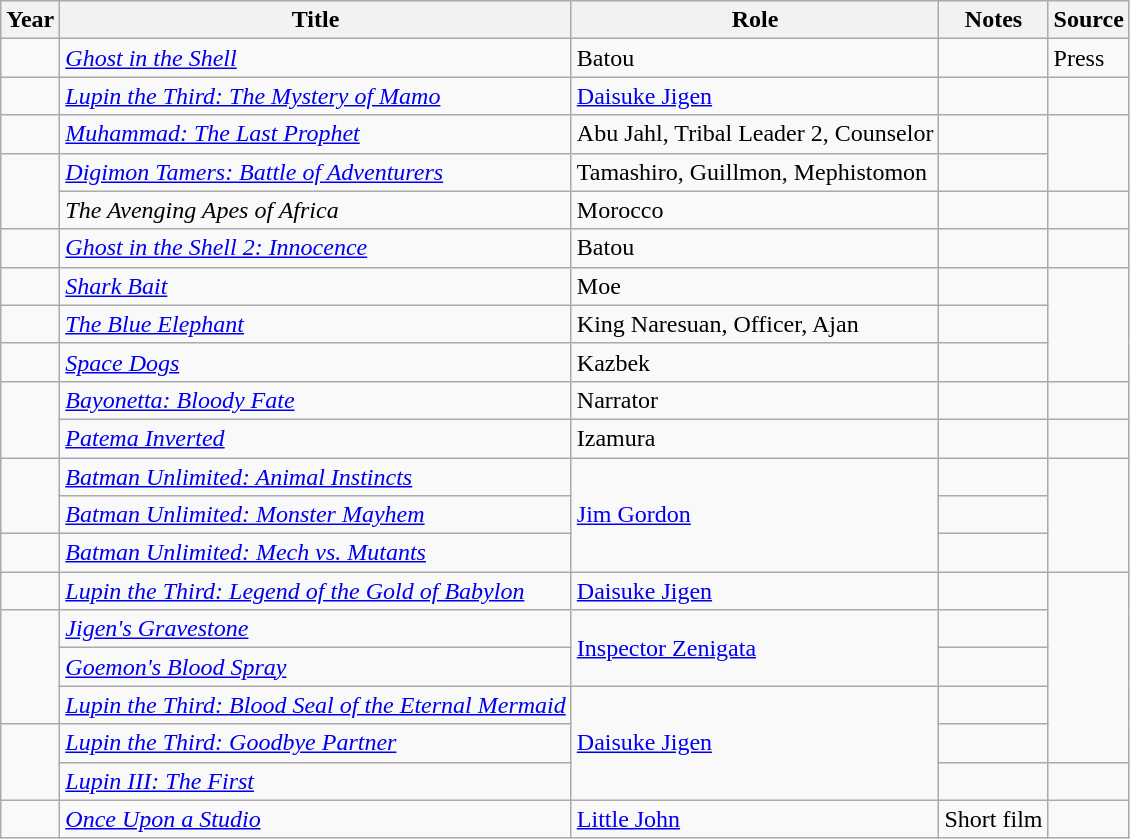<table class="wikitable sortable plainrowheaders">
<tr>
<th>Year</th>
<th>Title</th>
<th>Role</th>
<th class="unsortable">Notes</th>
<th class="unsortable">Source</th>
</tr>
<tr>
<td></td>
<td><em><a href='#'>Ghost in the Shell</a></em></td>
<td>Batou</td>
<td></td>
<td>Press</td>
</tr>
<tr>
<td></td>
<td><em><a href='#'>Lupin the Third: The Mystery of Mamo</a></em></td>
<td><a href='#'>Daisuke Jigen</a></td>
<td></td>
<td></td>
</tr>
<tr>
<td></td>
<td><em><a href='#'>Muhammad: The Last Prophet</a></em></td>
<td>Abu Jahl, Tribal Leader 2, Counselor</td>
<td></td>
<td rowspan="2"></td>
</tr>
<tr>
<td rowspan="2"></td>
<td><em><a href='#'>Digimon Tamers: Battle of Adventurers</a></em></td>
<td>Tamashiro, Guillmon, Mephistomon</td>
<td></td>
</tr>
<tr>
<td><em>The Avenging Apes of Africa</em></td>
<td>Morocco</td>
<td></td>
<td></td>
</tr>
<tr>
<td></td>
<td><em><a href='#'>Ghost in the Shell 2: Innocence</a></em></td>
<td>Batou</td>
<td></td>
<td></td>
</tr>
<tr>
<td></td>
<td><em><a href='#'>Shark Bait</a></em></td>
<td>Moe</td>
<td></td>
<td rowspan="3"></td>
</tr>
<tr>
<td></td>
<td><em><a href='#'>The Blue Elephant</a></em></td>
<td>King Naresuan, Officer, Ajan</td>
<td></td>
</tr>
<tr>
<td></td>
<td><em><a href='#'>Space Dogs</a></em></td>
<td>Kazbek</td>
<td></td>
</tr>
<tr>
<td rowspan="2"></td>
<td><em><a href='#'>Bayonetta: Bloody Fate</a></em></td>
<td>Narrator</td>
<td></td>
<td></td>
</tr>
<tr>
<td><em><a href='#'>Patema Inverted</a></em></td>
<td>Izamura</td>
<td></td>
<td></td>
</tr>
<tr>
<td rowspan="2"></td>
<td><em><a href='#'>Batman Unlimited: Animal Instincts</a></em></td>
<td rowspan="3"><a href='#'>Jim Gordon</a></td>
<td></td>
<td rowspan="3"></td>
</tr>
<tr>
<td><em><a href='#'>Batman Unlimited: Monster Mayhem</a></em></td>
<td></td>
</tr>
<tr>
<td></td>
<td><em><a href='#'>Batman Unlimited: Mech vs. Mutants</a></em></td>
<td></td>
</tr>
<tr>
<td></td>
<td><em><a href='#'>Lupin the Third: Legend of the Gold of Babylon</a></em></td>
<td><a href='#'>Daisuke Jigen</a></td>
<td></td>
<td rowspan="5"></td>
</tr>
<tr>
<td rowspan="3"></td>
<td><em><a href='#'>Jigen's Gravestone</a></em></td>
<td rowspan="2"><a href='#'>Inspector Zenigata</a></td>
<td></td>
</tr>
<tr>
<td><em><a href='#'>Goemon's Blood Spray</a></em></td>
<td></td>
</tr>
<tr>
<td><em><a href='#'>Lupin the Third: Blood Seal of the Eternal Mermaid</a></em></td>
<td rowspan="3"><a href='#'>Daisuke Jigen</a></td>
<td></td>
</tr>
<tr>
<td rowspan="2"></td>
<td><em><a href='#'>Lupin the Third: Goodbye Partner</a></em></td>
<td></td>
</tr>
<tr>
<td><em><a href='#'>Lupin III: The First</a></em></td>
<td></td>
<td></td>
</tr>
<tr>
<td></td>
<td><em><a href='#'>Once Upon a Studio</a></em></td>
<td><a href='#'>Little John</a></td>
<td>Short film</td>
<td></td>
</tr>
</table>
